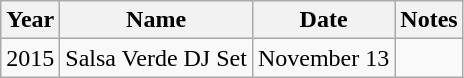<table class="wikitable">
<tr>
<th>Year</th>
<th>Name</th>
<th>Date</th>
<th>Notes</th>
</tr>
<tr>
<td>2015</td>
<td>Salsa Verde DJ Set</td>
<td>November 13</td>
<td></td>
</tr>
</table>
